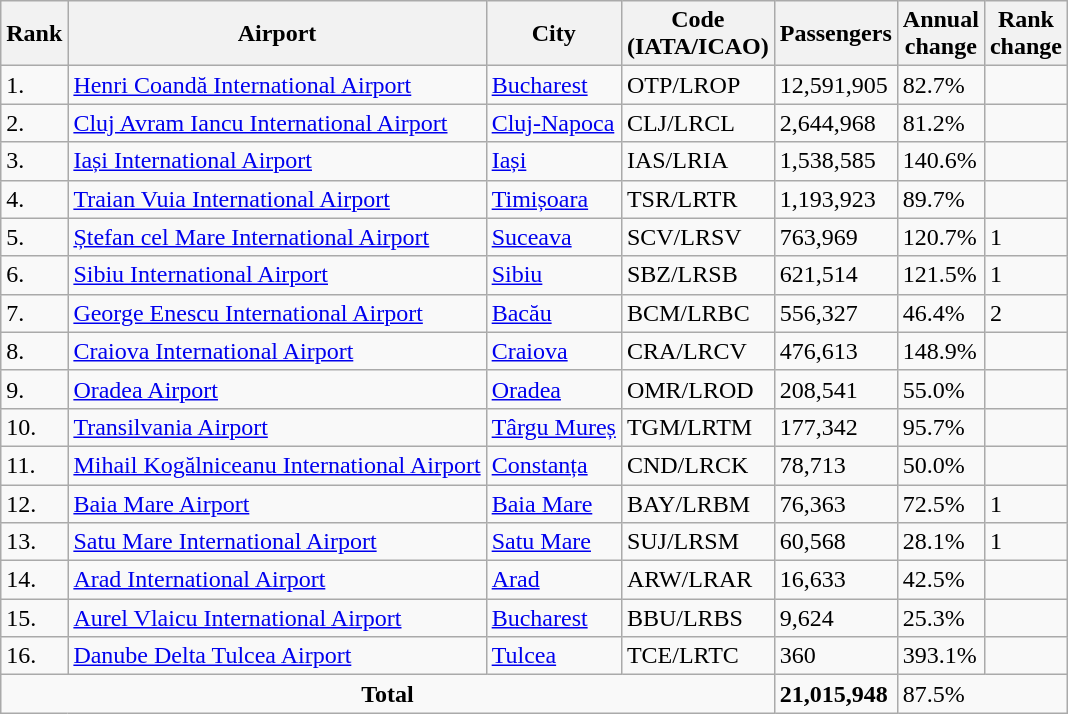<table class="wikitable sortable">
<tr>
<th>Rank</th>
<th>Airport</th>
<th>City</th>
<th>Code<br>(IATA/ICAO)</th>
<th>Passengers</th>
<th>Annual<br>change</th>
<th>Rank<br>change</th>
</tr>
<tr>
<td>1.</td>
<td><a href='#'>Henri Coandă International Airport</a></td>
<td><a href='#'>Bucharest</a></td>
<td>OTP/LROP</td>
<td>12,591,905</td>
<td data-sort-value=82.7> 82.7%</td>
<td></td>
</tr>
<tr>
<td>2.</td>
<td><a href='#'>Cluj Avram Iancu International Airport</a></td>
<td><a href='#'>Cluj-Napoca</a></td>
<td>CLJ/LRCL</td>
<td>2,644,968</td>
<td data-sort-value=81.2> 81.2%</td>
<td></td>
</tr>
<tr>
<td>3.</td>
<td><a href='#'>Iași International Airport</a></td>
<td><a href='#'>Iași</a></td>
<td>IAS/LRIA</td>
<td>1,538,585</td>
<td data-sort-value=140.6> 140.6%</td>
<td></td>
</tr>
<tr>
<td>4.</td>
<td><a href='#'>Traian Vuia International Airport</a></td>
<td><a href='#'>Timișoara</a></td>
<td>TSR/LRTR</td>
<td>1,193,923</td>
<td data-sort-value=89.7> 89.7%</td>
<td></td>
</tr>
<tr>
<td>5.</td>
<td><a href='#'>Ștefan cel Mare International Airport</a></td>
<td><a href='#'>Suceava</a></td>
<td>SCV/LRSV</td>
<td>763,969</td>
<td data-sort-value=120.7> 120.7%</td>
<td>1</td>
</tr>
<tr>
<td>6.</td>
<td><a href='#'>Sibiu International Airport</a></td>
<td><a href='#'>Sibiu</a></td>
<td>SBZ/LRSB</td>
<td>621,514</td>
<td data-sort-value=121.5> 121.5%</td>
<td>1</td>
</tr>
<tr>
<td>7.</td>
<td><a href='#'>George Enescu International Airport</a></td>
<td><a href='#'>Bacău</a></td>
<td>BCM/LRBC</td>
<td>556,327</td>
<td data-sort-value=46.4> 46.4%</td>
<td>2</td>
</tr>
<tr>
<td>8.</td>
<td><a href='#'>Craiova International Airport</a></td>
<td><a href='#'>Craiova</a></td>
<td>CRA/LRCV</td>
<td>476,613</td>
<td data-sort-value=148.9> 148.9%</td>
<td></td>
</tr>
<tr>
<td>9.</td>
<td><a href='#'>Oradea Airport</a></td>
<td><a href='#'>Oradea</a></td>
<td>OMR/LROD</td>
<td>208,541</td>
<td data-sort-value=55.0> 55.0%</td>
<td></td>
</tr>
<tr>
<td>10.</td>
<td><a href='#'>Transilvania Airport</a></td>
<td><a href='#'>Târgu Mureș</a></td>
<td>TGM/LRTM</td>
<td>177,342</td>
<td data-sort-value=95.7> 95.7%</td>
<td></td>
</tr>
<tr>
<td>11.</td>
<td><a href='#'>Mihail Kogălniceanu International Airport</a></td>
<td><a href='#'>Constanța</a></td>
<td>CND/LRCK</td>
<td>78,713</td>
<td data-sort-value=50.0> 50.0%</td>
<td></td>
</tr>
<tr>
<td>12.</td>
<td><a href='#'>Baia Mare Airport</a></td>
<td><a href='#'>Baia Mare</a></td>
<td>BAY/LRBM</td>
<td>76,363</td>
<td data-sort-value=72.5> 72.5%</td>
<td>1</td>
</tr>
<tr>
<td>13.</td>
<td><a href='#'>Satu Mare International Airport</a></td>
<td><a href='#'>Satu Mare</a></td>
<td>SUJ/LRSM</td>
<td>60,568</td>
<td data-sort-value=28.1> 28.1%</td>
<td>1</td>
</tr>
<tr>
<td>14.</td>
<td><a href='#'>Arad International Airport</a></td>
<td><a href='#'>Arad</a></td>
<td>ARW/LRAR</td>
<td>16,633</td>
<td data-sort-value=42.5> 42.5%</td>
<td></td>
</tr>
<tr>
<td>15.</td>
<td><a href='#'>Aurel Vlaicu International Airport</a></td>
<td><a href='#'>Bucharest</a></td>
<td>BBU/LRBS</td>
<td>9,624</td>
<td data-sort-value=-25.3> 25.3%</td>
<td></td>
</tr>
<tr>
<td>16.</td>
<td><a href='#'>Danube Delta Tulcea Airport</a></td>
<td><a href='#'>Tulcea</a></td>
<td>TCE/LRTC</td>
<td>360</td>
<td data-sort-value=393.1> 393.1%</td>
<td></td>
</tr>
<tr>
<td colspan=4 align=center><strong>Total</strong></td>
<td><strong>21,015,948</strong></td>
<td colspan=2> 87.5%</td>
</tr>
</table>
